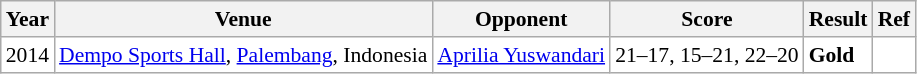<table class="sortable wikitable" style="font-size: 90%;">
<tr>
<th>Year</th>
<th>Venue</th>
<th>Opponent</th>
<th>Score</th>
<th>Result</th>
<th>Ref</th>
</tr>
<tr style="background:white">
<td align="center">2014</td>
<td align="left"><a href='#'>Dempo Sports Hall</a>, <a href='#'>Palembang</a>, Indonesia</td>
<td align="left"> <a href='#'>Aprilia Yuswandari</a></td>
<td align="left">21–17, 15–21, 22–20</td>
<td style="text-align:left; background:white"> <strong>Gold</strong></td>
<td style="text-align:center; background:white"></td>
</tr>
</table>
